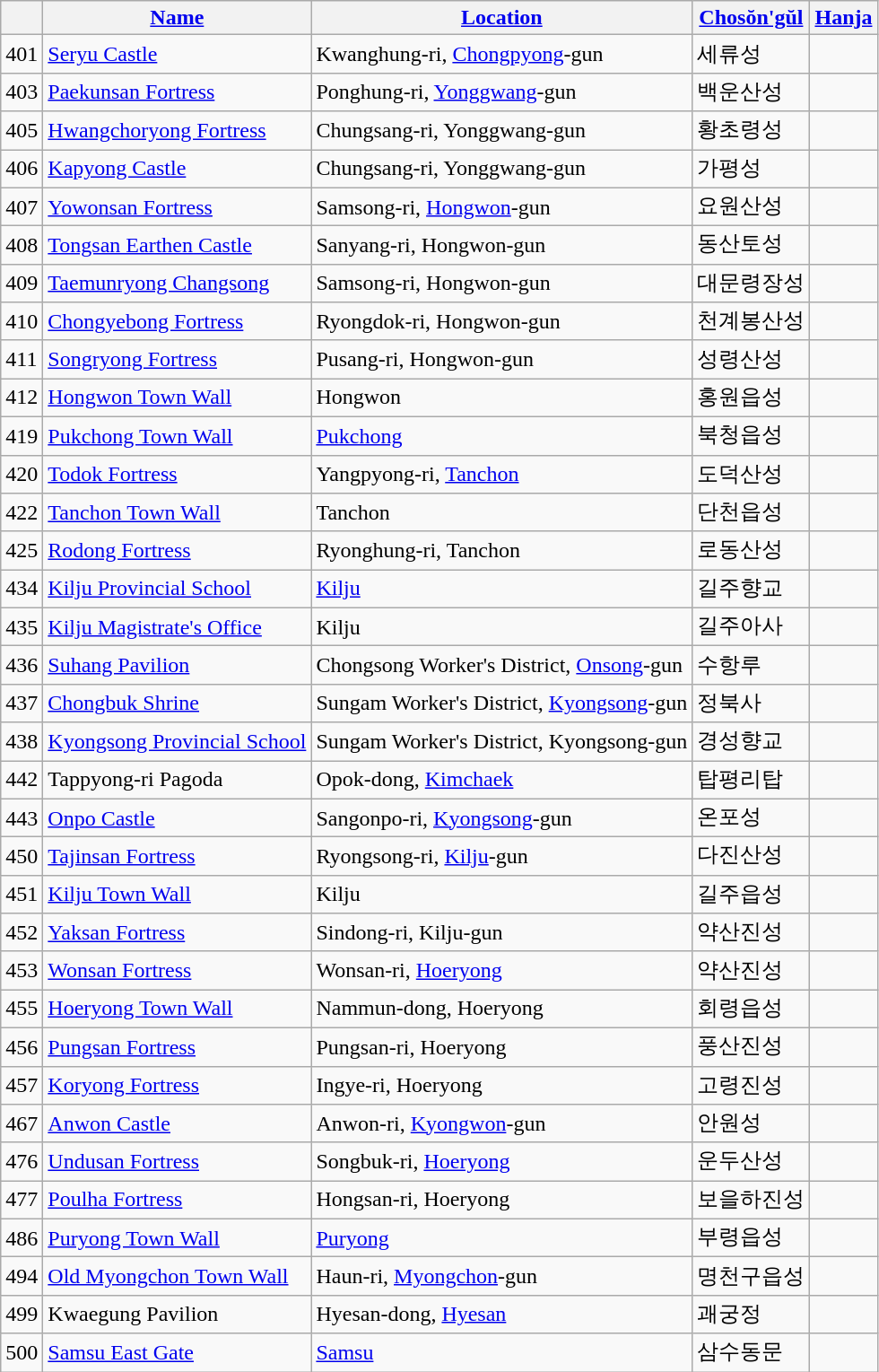<table class="wikitable">
<tr>
<th></th>
<th><a href='#'>Name</a></th>
<th><a href='#'>Location</a></th>
<th><a href='#'>Chosŏn'gŭl</a></th>
<th><a href='#'>Hanja</a></th>
</tr>
<tr>
<td>401</td>
<td><a href='#'>Seryu Castle</a></td>
<td>Kwanghung-ri, <a href='#'>Chongpyong</a>-gun</td>
<td>세류성</td>
<td></td>
</tr>
<tr>
<td>403</td>
<td><a href='#'>Paekunsan Fortress</a></td>
<td>Ponghung-ri, <a href='#'>Yonggwang</a>-gun</td>
<td>백운산성</td>
<td></td>
</tr>
<tr>
<td>405</td>
<td><a href='#'>Hwangchoryong Fortress</a></td>
<td>Chungsang-ri, Yonggwang-gun</td>
<td>황초령성</td>
<td></td>
</tr>
<tr>
<td>406</td>
<td><a href='#'>Kapyong Castle</a></td>
<td>Chungsang-ri, Yonggwang-gun</td>
<td>가평성</td>
<td></td>
</tr>
<tr>
<td>407</td>
<td><a href='#'>Yowonsan Fortress</a></td>
<td>Samsong-ri, <a href='#'>Hongwon</a>-gun</td>
<td>요원산성</td>
<td></td>
</tr>
<tr>
<td>408</td>
<td><a href='#'>Tongsan Earthen Castle</a></td>
<td>Sanyang-ri, Hongwon-gun</td>
<td>동산토성</td>
<td></td>
</tr>
<tr>
<td>409</td>
<td><a href='#'>Taemunryong Changsong</a></td>
<td>Samsong-ri, Hongwon-gun</td>
<td>대문령장성</td>
<td></td>
</tr>
<tr>
<td>410</td>
<td><a href='#'>Chongyebong Fortress</a></td>
<td>Ryongdok-ri, Hongwon-gun</td>
<td>천계봉산성</td>
<td></td>
</tr>
<tr>
<td>411</td>
<td><a href='#'>Songryong Fortress</a></td>
<td>Pusang-ri, Hongwon-gun</td>
<td>성령산성</td>
<td></td>
</tr>
<tr>
<td>412</td>
<td><a href='#'>Hongwon Town Wall</a></td>
<td>Hongwon</td>
<td>홍원읍성</td>
<td></td>
</tr>
<tr>
<td>419</td>
<td><a href='#'>Pukchong Town Wall</a></td>
<td><a href='#'>Pukchong</a></td>
<td>북청읍성</td>
<td></td>
</tr>
<tr>
<td>420</td>
<td><a href='#'>Todok Fortress</a></td>
<td>Yangpyong-ri, <a href='#'>Tanchon</a></td>
<td>도덕산성</td>
<td></td>
</tr>
<tr>
<td>422</td>
<td><a href='#'>Tanchon Town Wall</a></td>
<td>Tanchon</td>
<td>단천읍성</td>
<td></td>
</tr>
<tr>
<td>425</td>
<td><a href='#'>Rodong Fortress</a></td>
<td>Ryonghung-ri, Tanchon</td>
<td>로동산성</td>
<td></td>
</tr>
<tr>
<td>434</td>
<td><a href='#'>Kilju Provincial School</a></td>
<td><a href='#'>Kilju</a></td>
<td>길주향교</td>
<td></td>
</tr>
<tr>
<td>435</td>
<td><a href='#'>Kilju Magistrate's Office</a></td>
<td>Kilju</td>
<td>길주아사</td>
<td></td>
</tr>
<tr>
<td>436</td>
<td><a href='#'>Suhang Pavilion</a></td>
<td>Chongsong Worker's District, <a href='#'>Onsong</a>-gun</td>
<td>수항루</td>
<td></td>
</tr>
<tr>
<td>437</td>
<td><a href='#'>Chongbuk Shrine</a></td>
<td>Sungam Worker's District, <a href='#'>Kyongsong</a>-gun</td>
<td>정북사</td>
<td></td>
</tr>
<tr>
<td>438</td>
<td><a href='#'>Kyongsong Provincial School</a></td>
<td>Sungam Worker's District, Kyongsong-gun</td>
<td>경성향교</td>
<td></td>
</tr>
<tr>
<td>442</td>
<td>Tappyong-ri Pagoda</td>
<td>Opok-dong, <a href='#'>Kimchaek</a></td>
<td>탑평리탑</td>
<td></td>
</tr>
<tr>
<td>443</td>
<td><a href='#'>Onpo Castle</a></td>
<td>Sangonpo-ri, <a href='#'>Kyongsong</a>-gun</td>
<td>온포성</td>
<td></td>
</tr>
<tr>
<td>450</td>
<td><a href='#'>Tajinsan Fortress</a></td>
<td>Ryongsong-ri, <a href='#'>Kilju</a>-gun</td>
<td>다진산성</td>
<td></td>
</tr>
<tr>
<td>451</td>
<td><a href='#'>Kilju Town Wall</a></td>
<td>Kilju</td>
<td>길주읍성</td>
<td></td>
</tr>
<tr>
<td>452</td>
<td><a href='#'>Yaksan Fortress</a></td>
<td>Sindong-ri, Kilju-gun</td>
<td>약산진성</td>
<td></td>
</tr>
<tr>
<td>453</td>
<td><a href='#'>Wonsan Fortress</a></td>
<td>Wonsan-ri, <a href='#'>Hoeryong</a></td>
<td>약산진성</td>
<td></td>
</tr>
<tr>
<td>455</td>
<td><a href='#'>Hoeryong Town Wall</a></td>
<td>Nammun-dong, Hoeryong</td>
<td>회령읍성</td>
<td></td>
</tr>
<tr>
<td>456</td>
<td><a href='#'>Pungsan Fortress</a></td>
<td>Pungsan-ri, Hoeryong</td>
<td>풍산진성</td>
<td></td>
</tr>
<tr>
<td>457</td>
<td><a href='#'>Koryong Fortress</a></td>
<td>Ingye-ri, Hoeryong</td>
<td>고령진성</td>
<td></td>
</tr>
<tr>
<td>467</td>
<td><a href='#'>Anwon Castle</a></td>
<td>Anwon-ri, <a href='#'>Kyongwon</a>-gun</td>
<td>안원성</td>
<td></td>
</tr>
<tr>
<td>476</td>
<td><a href='#'>Undusan Fortress</a></td>
<td>Songbuk-ri, <a href='#'>Hoeryong</a></td>
<td>운두산성</td>
<td></td>
</tr>
<tr>
<td>477</td>
<td><a href='#'>Poulha Fortress</a></td>
<td>Hongsan-ri, Hoeryong</td>
<td>보을하진성</td>
<td></td>
</tr>
<tr>
<td>486</td>
<td><a href='#'>Puryong Town Wall</a></td>
<td><a href='#'>Puryong</a></td>
<td>부령읍성</td>
<td></td>
</tr>
<tr>
<td>494</td>
<td><a href='#'>Old Myongchon Town Wall</a></td>
<td>Haun-ri, <a href='#'>Myongchon</a>-gun</td>
<td>명천구읍성</td>
<td></td>
</tr>
<tr>
<td>499</td>
<td>Kwaegung Pavilion</td>
<td>Hyesan-dong, <a href='#'>Hyesan</a></td>
<td>괘궁정</td>
<td></td>
</tr>
<tr>
<td>500</td>
<td><a href='#'>Samsu East Gate</a></td>
<td><a href='#'>Samsu</a></td>
<td>삼수동문</td>
<td></td>
</tr>
</table>
